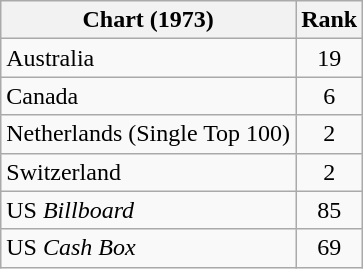<table class="wikitable sortable">
<tr>
<th align="left">Chart (1973)</th>
<th style="text-align:center;">Rank</th>
</tr>
<tr>
<td>Australia</td>
<td style="text-align:center;">19</td>
</tr>
<tr>
<td>Canada</td>
<td style="text-align:center;">6</td>
</tr>
<tr>
<td>Netherlands (Single Top 100)</td>
<td align="center">2</td>
</tr>
<tr>
<td>Switzerland</td>
<td style="text-align:center;">2</td>
</tr>
<tr>
<td>US <em>Billboard</em></td>
<td style="text-align:center;">85</td>
</tr>
<tr>
<td>US <em>Cash Box</em></td>
<td style="text-align:center;">69</td>
</tr>
</table>
